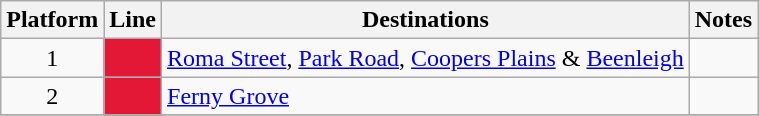<table class="wikitable" style="float: none; margin: 0.5em; ">
<tr>
<th>Platform</th>
<th>Line</th>
<th>Destinations</th>
<th>Notes</th>
</tr>
<tr>
<td rowspan=1 style="text-align:center;">1</td>
<td style="background:#E31836"><a href='#'></a></td>
<td><a href='#'>Roma Street</a>, <a href='#'>Park Road</a>, <a href='#'>Coopers Plains</a> & <a href='#'>Beenleigh</a></td>
<td></td>
</tr>
<tr>
<td rowspan=1 style="text-align:center;">2</td>
<td style="background:#E31836"><a href='#'></a></td>
<td><a href='#'>Ferny Grove</a></td>
<td></td>
</tr>
<tr>
</tr>
</table>
